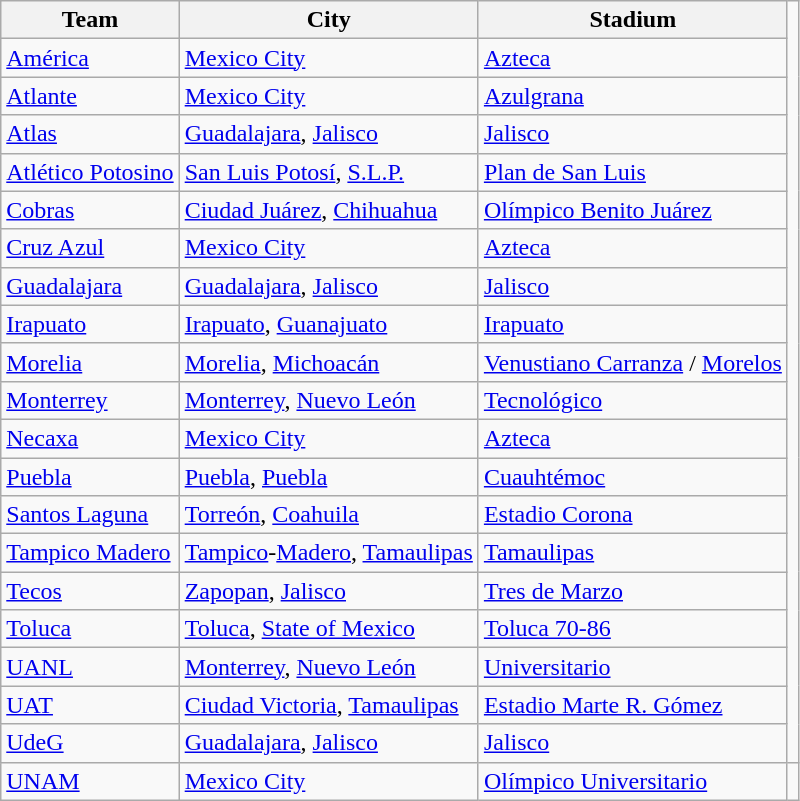<table class="wikitable" class="toccolours sortable">
<tr>
<th>Team</th>
<th>City</th>
<th>Stadium</th>
</tr>
<tr>
<td><a href='#'>América</a></td>
<td><a href='#'>Mexico City</a></td>
<td><a href='#'>Azteca</a></td>
</tr>
<tr>
<td><a href='#'>Atlante</a></td>
<td><a href='#'>Mexico City</a></td>
<td><a href='#'>Azulgrana</a></td>
</tr>
<tr>
<td><a href='#'>Atlas</a></td>
<td><a href='#'>Guadalajara</a>, <a href='#'>Jalisco</a></td>
<td><a href='#'>Jalisco</a></td>
</tr>
<tr>
<td><a href='#'>Atlético Potosino</a></td>
<td><a href='#'>San Luis Potosí</a>, <a href='#'>S.L.P.</a></td>
<td><a href='#'>Plan de San Luis</a></td>
</tr>
<tr>
<td><a href='#'>Cobras</a></td>
<td><a href='#'>Ciudad Juárez</a>, <a href='#'>Chihuahua</a></td>
<td><a href='#'>Olímpico Benito Juárez</a></td>
</tr>
<tr>
<td><a href='#'>Cruz Azul</a></td>
<td><a href='#'>Mexico City</a></td>
<td><a href='#'>Azteca</a></td>
</tr>
<tr>
<td><a href='#'>Guadalajara</a></td>
<td><a href='#'>Guadalajara</a>, <a href='#'>Jalisco</a></td>
<td><a href='#'>Jalisco</a></td>
</tr>
<tr>
<td><a href='#'>Irapuato</a></td>
<td><a href='#'>Irapuato</a>, <a href='#'>Guanajuato</a></td>
<td><a href='#'>Irapuato</a></td>
</tr>
<tr>
<td><a href='#'>Morelia</a></td>
<td><a href='#'>Morelia</a>, <a href='#'>Michoacán</a></td>
<td><a href='#'>Venustiano Carranza</a> / <a href='#'>Morelos</a></td>
</tr>
<tr>
<td><a href='#'>Monterrey</a></td>
<td><a href='#'>Monterrey</a>, <a href='#'>Nuevo León</a></td>
<td><a href='#'>Tecnológico</a></td>
</tr>
<tr>
<td><a href='#'>Necaxa</a></td>
<td><a href='#'>Mexico City</a></td>
<td><a href='#'>Azteca</a></td>
</tr>
<tr>
<td><a href='#'>Puebla</a></td>
<td><a href='#'>Puebla</a>, <a href='#'>Puebla</a></td>
<td><a href='#'>Cuauhtémoc</a></td>
</tr>
<tr>
<td><a href='#'>Santos Laguna</a></td>
<td><a href='#'>Torreón</a>, <a href='#'>Coahuila</a></td>
<td><a href='#'>Estadio Corona</a></td>
</tr>
<tr>
<td><a href='#'>Tampico Madero</a></td>
<td><a href='#'>Tampico</a>-<a href='#'>Madero</a>, <a href='#'>Tamaulipas</a></td>
<td><a href='#'>Tamaulipas</a></td>
</tr>
<tr>
<td><a href='#'>Tecos</a></td>
<td><a href='#'>Zapopan</a>, <a href='#'>Jalisco</a></td>
<td><a href='#'>Tres de Marzo</a></td>
</tr>
<tr>
<td><a href='#'>Toluca</a></td>
<td><a href='#'>Toluca</a>, <a href='#'>State of Mexico</a></td>
<td><a href='#'>Toluca 70-86</a></td>
</tr>
<tr>
<td><a href='#'>UANL</a></td>
<td><a href='#'>Monterrey</a>, <a href='#'>Nuevo León</a></td>
<td><a href='#'>Universitario</a></td>
</tr>
<tr>
<td><a href='#'>UAT</a></td>
<td><a href='#'>Ciudad Victoria</a>, <a href='#'>Tamaulipas</a></td>
<td><a href='#'>Estadio Marte R. Gómez</a></td>
</tr>
<tr>
<td><a href='#'>UdeG</a></td>
<td><a href='#'>Guadalajara</a>, <a href='#'>Jalisco</a></td>
<td><a href='#'>Jalisco</a></td>
</tr>
<tr>
<td><a href='#'>UNAM</a></td>
<td><a href='#'>Mexico City</a></td>
<td><a href='#'>Olímpico Universitario</a></td>
<td></td>
</tr>
</table>
